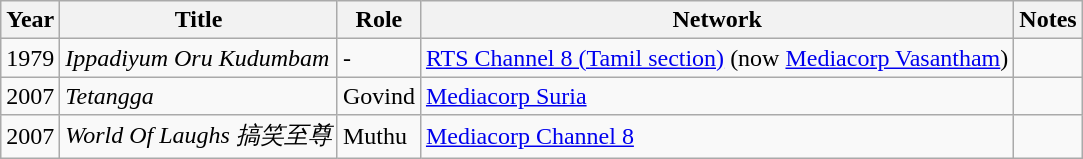<table class="wikitable">
<tr>
<th>Year</th>
<th>Title</th>
<th>Role</th>
<th>Network</th>
<th>Notes</th>
</tr>
<tr>
<td>1979</td>
<td><em>Ippadiyum Oru Kudumbam</em></td>
<td>-</td>
<td><a href='#'>RTS Channel 8 (Tamil section)</a> (now <a href='#'>Mediacorp Vasantham</a>)</td>
<td></td>
</tr>
<tr>
<td>2007</td>
<td><em>Tetangga</em></td>
<td>Govind</td>
<td><a href='#'>Mediacorp Suria</a></td>
<td></td>
</tr>
<tr>
<td>2007</td>
<td><em>World Of Laughs 搞笑至尊</em></td>
<td>Muthu</td>
<td><a href='#'>Mediacorp Channel 8</a></td>
<td></td>
</tr>
</table>
